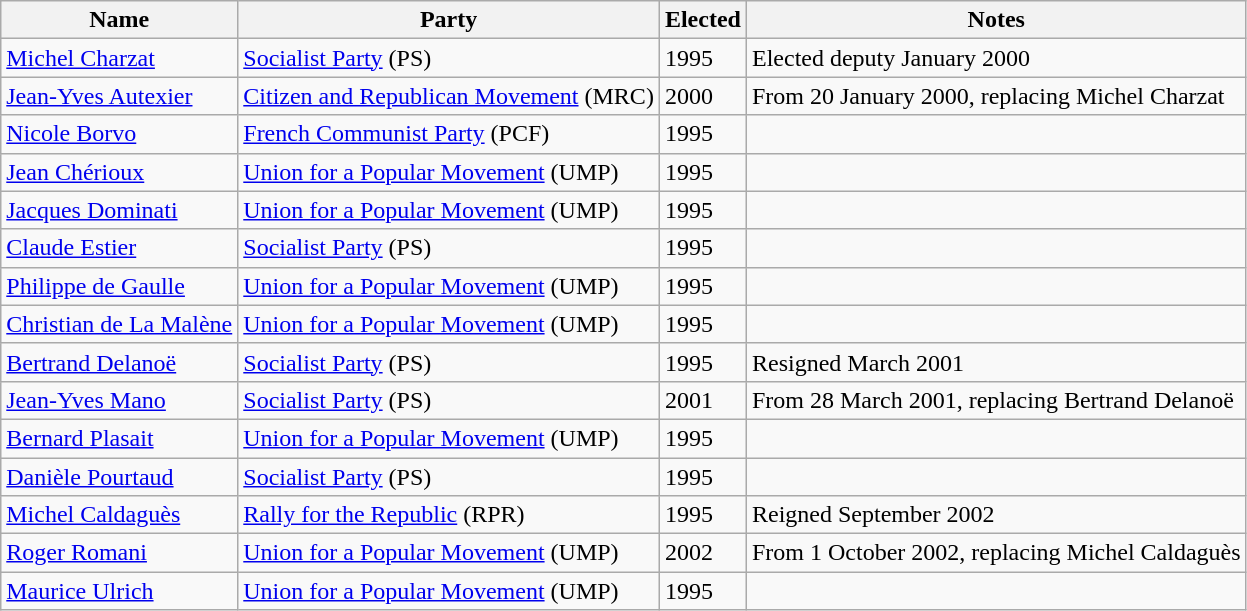<table class="wikitable sortable">
<tr>
<th>Name</th>
<th>Party</th>
<th>Elected</th>
<th>Notes</th>
</tr>
<tr>
<td><a href='#'>Michel Charzat</a></td>
<td><a href='#'>Socialist Party</a> (PS)</td>
<td>1995</td>
<td>Elected deputy January 2000</td>
</tr>
<tr>
<td><a href='#'>Jean-Yves Autexier</a></td>
<td><a href='#'>Citizen and Republican Movement</a> (MRC)</td>
<td>2000</td>
<td>From 20 January 2000, replacing Michel Charzat</td>
</tr>
<tr>
<td><a href='#'>Nicole Borvo</a></td>
<td><a href='#'>French Communist Party</a> (PCF)</td>
<td>1995</td>
<td></td>
</tr>
<tr>
<td><a href='#'>Jean Chérioux</a></td>
<td><a href='#'>Union for a Popular Movement</a> (UMP)</td>
<td>1995</td>
<td></td>
</tr>
<tr>
<td><a href='#'>Jacques Dominati</a></td>
<td><a href='#'>Union for a Popular Movement</a> (UMP)</td>
<td>1995</td>
<td></td>
</tr>
<tr>
<td><a href='#'>Claude Estier</a></td>
<td><a href='#'>Socialist Party</a> (PS)</td>
<td>1995</td>
<td></td>
</tr>
<tr>
<td><a href='#'>Philippe de Gaulle</a></td>
<td><a href='#'>Union for a Popular Movement</a> (UMP)</td>
<td>1995</td>
<td></td>
</tr>
<tr>
<td><a href='#'>Christian de La Malène</a></td>
<td><a href='#'>Union for a Popular Movement</a> (UMP)</td>
<td>1995</td>
<td></td>
</tr>
<tr>
<td><a href='#'>Bertrand Delanoë</a></td>
<td><a href='#'>Socialist Party</a> (PS)</td>
<td>1995</td>
<td>Resigned March 2001</td>
</tr>
<tr>
<td><a href='#'>Jean-Yves Mano</a></td>
<td><a href='#'>Socialist Party</a> (PS)</td>
<td>2001</td>
<td>From 28 March 2001, replacing Bertrand Delanoë</td>
</tr>
<tr>
<td><a href='#'>Bernard Plasait</a></td>
<td><a href='#'>Union for a Popular Movement</a> (UMP)</td>
<td>1995</td>
<td></td>
</tr>
<tr>
<td><a href='#'>Danièle Pourtaud</a></td>
<td><a href='#'>Socialist Party</a> (PS)</td>
<td>1995</td>
<td></td>
</tr>
<tr>
<td><a href='#'>Michel Caldaguès</a></td>
<td><a href='#'>Rally for the Republic</a> (RPR)</td>
<td>1995</td>
<td>Reigned September 2002</td>
</tr>
<tr>
<td><a href='#'>Roger Romani</a></td>
<td><a href='#'>Union for a Popular Movement</a> (UMP)</td>
<td>2002</td>
<td>From 1 October 2002, replacing Michel Caldaguès</td>
</tr>
<tr>
<td><a href='#'>Maurice Ulrich</a></td>
<td><a href='#'>Union for a Popular Movement</a> (UMP)</td>
<td>1995</td>
<td></td>
</tr>
</table>
